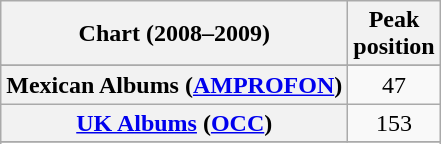<table class="wikitable sortable plainrowheaders">
<tr>
<th>Chart (2008–2009)</th>
<th>Peak<br>position</th>
</tr>
<tr>
</tr>
<tr>
</tr>
<tr>
<th scope="row">Mexican Albums (<a href='#'>AMPROFON</a>)</th>
<td align="center">47</td>
</tr>
<tr>
<th scope="row"><a href='#'>UK Albums</a> (<a href='#'>OCC</a>)</th>
<td align="center">153</td>
</tr>
<tr>
</tr>
<tr>
</tr>
<tr>
</tr>
<tr>
</tr>
</table>
